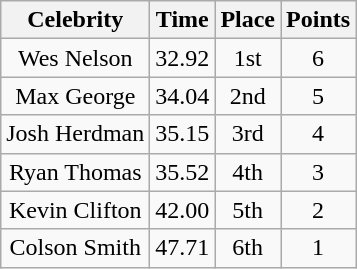<table class="wikitable plainrowheaders" style="text-align:center;">
<tr>
<th>Celebrity</th>
<th>Time</th>
<th>Place</th>
<th>Points</th>
</tr>
<tr>
<td>Wes Nelson</td>
<td>32.92</td>
<td>1st</td>
<td>6</td>
</tr>
<tr>
<td>Max George</td>
<td>34.04</td>
<td>2nd</td>
<td>5</td>
</tr>
<tr>
<td>Josh Herdman</td>
<td>35.15</td>
<td>3rd</td>
<td>4</td>
</tr>
<tr>
<td>Ryan Thomas</td>
<td>35.52</td>
<td>4th</td>
<td>3</td>
</tr>
<tr>
<td>Kevin Clifton</td>
<td>42.00</td>
<td>5th</td>
<td>2</td>
</tr>
<tr>
<td>Colson Smith</td>
<td>47.71</td>
<td>6th</td>
<td>1</td>
</tr>
</table>
